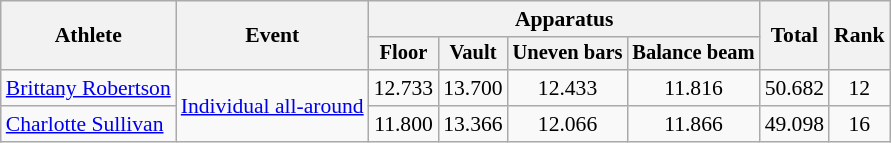<table class="wikitable" style="text-align:center;font-size:90%">
<tr>
<th rowspan=2>Athlete</th>
<th rowspan=2>Event</th>
<th colspan=4>Apparatus</th>
<th rowspan=2>Total</th>
<th rowspan=2>Rank</th>
</tr>
<tr style="font-size:95%">
<th>Floor</th>
<th>Vault</th>
<th>Uneven bars</th>
<th>Balance beam</th>
</tr>
<tr>
<td align=left><a href='#'>Brittany Robertson</a></td>
<td align=left rowspan=2><a href='#'>Individual all-around</a></td>
<td>12.733</td>
<td>13.700</td>
<td>12.433</td>
<td>11.816</td>
<td>50.682</td>
<td>12</td>
</tr>
<tr>
<td align=left><a href='#'>Charlotte Sullivan</a></td>
<td>11.800</td>
<td>13.366</td>
<td>12.066</td>
<td>11.866</td>
<td>49.098</td>
<td>16</td>
</tr>
</table>
